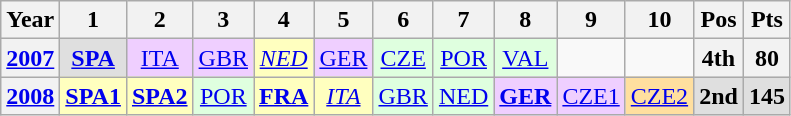<table class="wikitable" style="text-align:center">
<tr>
<th>Year</th>
<th>1</th>
<th>2</th>
<th>3</th>
<th>4</th>
<th>5</th>
<th>6</th>
<th>7</th>
<th>8</th>
<th>9</th>
<th>10</th>
<th>Pos</th>
<th>Pts</th>
</tr>
<tr>
<th><a href='#'>2007</a></th>
<td style="background:#dfdfdf;"><strong><a href='#'>SPA</a></strong><br></td>
<td style="background:#efcfff;"><a href='#'>ITA</a><br></td>
<td style="background:#efcfff;"><a href='#'>GBR</a><br></td>
<td style="background:#ffffbf;"><em><a href='#'>NED</a></em><br></td>
<td style="background:#efcfff;"><a href='#'>GER</a><br></td>
<td style="background:#dfffdf;"><a href='#'>CZE</a><br></td>
<td style="background:#dfffdf;"><a href='#'>POR</a><br></td>
<td style="background:#dfffdf;"><a href='#'>VAL</a><br></td>
<td></td>
<td></td>
<th>4th</th>
<th>80</th>
</tr>
<tr>
<th><a href='#'>2008</a></th>
<td style="background:#ffffbf;"><strong><a href='#'>SPA1</a></strong><br></td>
<td style="background:#ffffbf;"><strong><a href='#'>SPA2</a></strong><br></td>
<td style="background:#dfffdf;"><a href='#'>POR</a><br></td>
<td style="background:#ffffbf;"><strong><a href='#'>FRA</a></strong><br></td>
<td style="background:#ffffbf;"><em><a href='#'>ITA</a></em><br></td>
<td style="background:#dfffdf;"><a href='#'>GBR</a><br></td>
<td style="background:#dfffdf;"><a href='#'>NED</a><br></td>
<td style="background:#efcfff;"><strong><a href='#'>GER</a></strong><br></td>
<td style="background:#efcfff;"><a href='#'>CZE1</a><br></td>
<td style="background:#ffdf9f;"><a href='#'>CZE2</a><br></td>
<th style="background:#dfdfdf;">2nd</th>
<th style="background:#dfdfdf;">145</th>
</tr>
</table>
